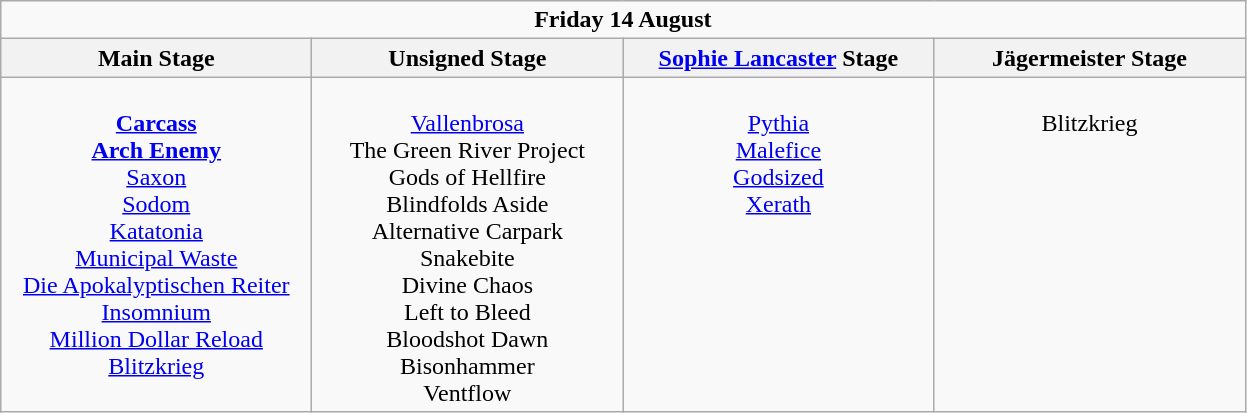<table class="wikitable">
<tr>
<td colspan="4" align="center"><strong>Friday 14 August</strong></td>
</tr>
<tr>
<th>Main Stage</th>
<th>Unsigned Stage</th>
<th><a href='#'>Sophie Lancaster</a> Stage</th>
<th>Jägermeister Stage</th>
</tr>
<tr>
<td valign="top" align="center" width=200><br><strong><a href='#'>Carcass</a></strong><br>
<strong><a href='#'>Arch Enemy</a></strong><br>
<a href='#'>Saxon</a><br>
<a href='#'>Sodom</a><br>
<a href='#'>Katatonia</a><br>
<a href='#'>Municipal Waste</a><br>
<a href='#'>Die Apokalyptischen Reiter</a><br>
<a href='#'>Insomnium</a><br>
<a href='#'>Million Dollar Reload</a><br>
<a href='#'>Blitzkrieg</a><br></td>
<td valign="top" align="center" width=200><br><a href='#'>Vallenbrosa</a><br>
The Green River Project<br>
Gods of Hellfire<br>
Blindfolds Aside<br>
Alternative Carpark<br>
Snakebite<br>
Divine Chaos<br>
Left to Bleed<br>
Bloodshot Dawn<br>
Bisonhammer<br>
Ventflow<br></td>
<td valign="top" align="center" width=200><br><a href='#'>Pythia</a><br>
<a href='#'>Malefice</a><br>
<a href='#'>Godsized</a><br>
<a href='#'>Xerath</a><br></td>
<td valign="top" align="center" width=200><br>Blitzkrieg</td>
</tr>
</table>
